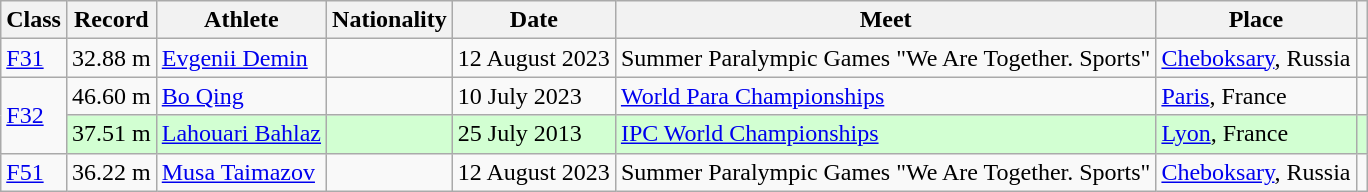<table class="wikitable">
<tr>
<th>Class</th>
<th>Record</th>
<th>Athlete</th>
<th>Nationality</th>
<th>Date</th>
<th>Meet</th>
<th>Place</th>
<th></th>
</tr>
<tr>
<td><a href='#'>F31</a></td>
<td>32.88 m</td>
<td><a href='#'>Evgenii Demin</a></td>
<td></td>
<td>12 August 2023</td>
<td>Summer Paralympic Games "We Are Together. Sports"</td>
<td><a href='#'>Cheboksary</a>, Russia</td>
<td></td>
</tr>
<tr>
<td rowspan=2><a href='#'>F32</a></td>
<td>46.60 m</td>
<td><a href='#'>Bo Qing</a></td>
<td></td>
<td>10 July 2023</td>
<td><a href='#'>World Para Championships</a></td>
<td><a href='#'>Paris</a>, France</td>
<td></td>
</tr>
<tr bgcolor=#D2FFD2>
<td>37.51 m</td>
<td><a href='#'>Lahouari Bahlaz</a></td>
<td></td>
<td>25 July 2013</td>
<td><a href='#'>IPC World Championships</a></td>
<td><a href='#'>Lyon</a>, France</td>
<td></td>
</tr>
<tr>
<td><a href='#'>F51</a></td>
<td>36.22 m</td>
<td><a href='#'>Musa Taimazov</a></td>
<td></td>
<td>12 August 2023</td>
<td>Summer Paralympic Games "We Are Together. Sports"</td>
<td><a href='#'>Cheboksary</a>, Russia</td>
<td></td>
</tr>
</table>
